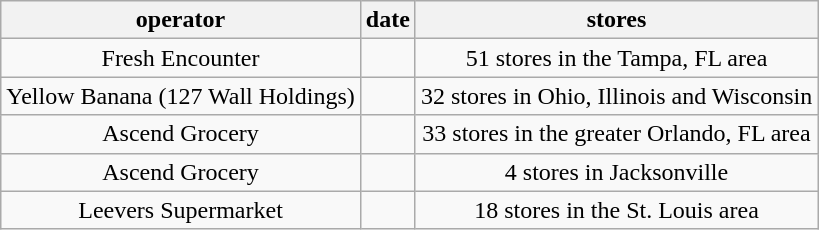<table class="wikitable sortable" style="text-align:center">
<tr>
<th>operator</th>
<th>date</th>
<th>stores</th>
</tr>
<tr>
<td>Fresh Encounter</td>
<td></td>
<td>51 stores in the Tampa, FL area</td>
</tr>
<tr>
<td>Yellow Banana (127 Wall Holdings)</td>
<td></td>
<td>32 stores in Ohio, Illinois and Wisconsin</td>
</tr>
<tr>
<td>Ascend Grocery</td>
<td></td>
<td>33 stores in the greater Orlando, FL area</td>
</tr>
<tr>
<td>Ascend Grocery</td>
<td></td>
<td>4 stores in Jacksonville</td>
</tr>
<tr>
<td>Leevers Supermarket</td>
<td></td>
<td>18 stores in the St. Louis area</td>
</tr>
</table>
